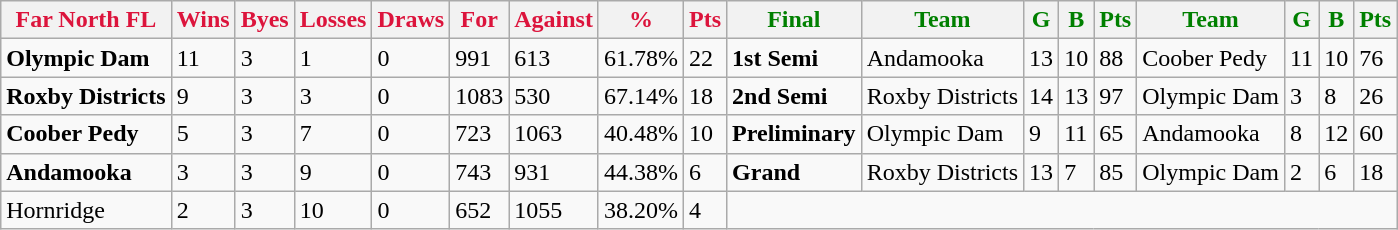<table class="wikitable">
<tr>
<th style="color:crimson">Far North FL</th>
<th style="color:crimson">Wins</th>
<th style="color:crimson">Byes</th>
<th style="color:crimson">Losses</th>
<th style="color:crimson">Draws</th>
<th style="color:crimson">For</th>
<th style="color:crimson">Against</th>
<th style="color:crimson">%</th>
<th style="color:crimson">Pts</th>
<th style="color:green">Final</th>
<th style="color:green">Team</th>
<th style="color:green">G</th>
<th style="color:green">B</th>
<th style="color:green">Pts</th>
<th style="color:green">Team</th>
<th style="color:green">G</th>
<th style="color:green">B</th>
<th style="color:green">Pts</th>
</tr>
<tr>
<td><strong>	Olympic Dam	</strong></td>
<td>11</td>
<td>3</td>
<td>1</td>
<td>0</td>
<td>991</td>
<td>613</td>
<td>61.78%</td>
<td>22</td>
<td><strong>1st Semi</strong></td>
<td>Andamooka</td>
<td>13</td>
<td>10</td>
<td>88</td>
<td>Coober Pedy</td>
<td>11</td>
<td>10</td>
<td>76</td>
</tr>
<tr>
<td><strong>	Roxby Districts	</strong></td>
<td>9</td>
<td>3</td>
<td>3</td>
<td>0</td>
<td>1083</td>
<td>530</td>
<td>67.14%</td>
<td>18</td>
<td><strong>2nd Semi</strong></td>
<td>Roxby Districts</td>
<td>14</td>
<td>13</td>
<td>97</td>
<td>Olympic Dam</td>
<td>3</td>
<td>8</td>
<td>26</td>
</tr>
<tr>
<td><strong>	Coober Pedy	</strong></td>
<td>5</td>
<td>3</td>
<td>7</td>
<td>0</td>
<td>723</td>
<td>1063</td>
<td>40.48%</td>
<td>10</td>
<td><strong>Preliminary</strong></td>
<td>Olympic Dam</td>
<td>9</td>
<td>11</td>
<td>65</td>
<td>Andamooka</td>
<td>8</td>
<td>12</td>
<td>60</td>
</tr>
<tr>
<td><strong>	Andamooka	</strong></td>
<td>3</td>
<td>3</td>
<td>9</td>
<td>0</td>
<td>743</td>
<td>931</td>
<td>44.38%</td>
<td>6</td>
<td><strong>Grand</strong></td>
<td>Roxby Districts</td>
<td>13</td>
<td>7</td>
<td>85</td>
<td>Olympic Dam</td>
<td>2</td>
<td>6</td>
<td>18</td>
</tr>
<tr>
<td>Hornridge</td>
<td>2</td>
<td>3</td>
<td>10</td>
<td>0</td>
<td>652</td>
<td>1055</td>
<td>38.20%</td>
<td>4</td>
</tr>
</table>
